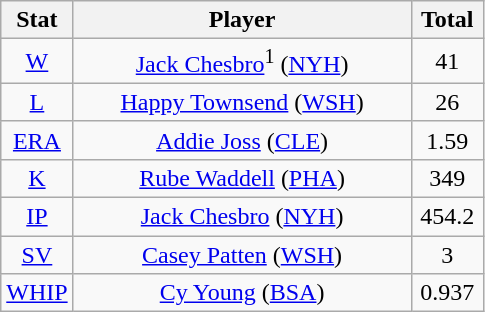<table class="wikitable" style="text-align:center;">
<tr>
<th style="width:15%;">Stat</th>
<th>Player</th>
<th style="width:15%;">Total</th>
</tr>
<tr>
<td><a href='#'>W</a></td>
<td><a href='#'>Jack Chesbro</a><sup>1</sup> (<a href='#'>NYH</a>)</td>
<td>41</td>
</tr>
<tr>
<td><a href='#'>L</a></td>
<td><a href='#'>Happy Townsend</a> (<a href='#'>WSH</a>)</td>
<td>26</td>
</tr>
<tr>
<td><a href='#'>ERA</a></td>
<td><a href='#'>Addie Joss</a> (<a href='#'>CLE</a>)</td>
<td>1.59</td>
</tr>
<tr>
<td><a href='#'>K</a></td>
<td><a href='#'>Rube Waddell</a> (<a href='#'>PHA</a>)</td>
<td>349</td>
</tr>
<tr>
<td><a href='#'>IP</a></td>
<td><a href='#'>Jack Chesbro</a> (<a href='#'>NYH</a>)</td>
<td>454.2</td>
</tr>
<tr>
<td><a href='#'>SV</a></td>
<td><a href='#'>Casey Patten</a> (<a href='#'>WSH</a>)</td>
<td>3</td>
</tr>
<tr>
<td><a href='#'>WHIP</a></td>
<td><a href='#'>Cy Young</a> (<a href='#'>BSA</a>)</td>
<td>0.937</td>
</tr>
</table>
